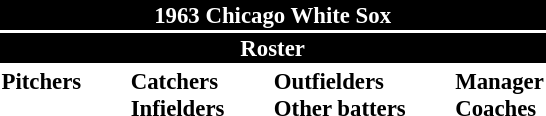<table class="toccolours" style="font-size: 95%;">
<tr>
<th colspan="10" style="background-color: black; color: white; text-align: center;">1963 Chicago White Sox</th>
</tr>
<tr>
<td colspan="10" style="background-color: black; color: white; text-align: center;"><strong>Roster</strong></td>
</tr>
<tr>
<td valign="top"><strong>Pitchers</strong><br>
















</td>
<td width="25px"></td>
<td valign="top"><strong>Catchers</strong><br>


<strong>Infielders</strong>









</td>
<td width="25px"></td>
<td valign="top"><strong>Outfielders</strong><br>







<strong>Other batters</strong>
</td>
<td width="25px"></td>
<td valign="top"><strong>Manager</strong><br>
<strong>Coaches</strong>



</td>
</tr>
</table>
